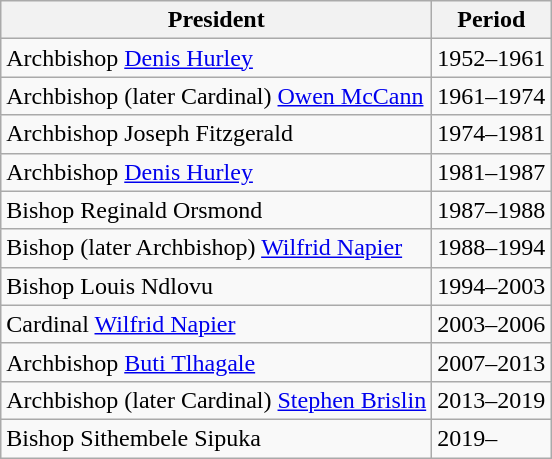<table class="wikitable">
<tr>
<th>President</th>
<th>Period</th>
</tr>
<tr>
<td>Archbishop <a href='#'>Denis Hurley</a></td>
<td>1952–1961</td>
</tr>
<tr>
<td>Archbishop (later Cardinal) <a href='#'>Owen McCann</a></td>
<td>1961–1974</td>
</tr>
<tr>
<td>Archbishop Joseph Fitzgerald</td>
<td>1974–1981</td>
</tr>
<tr>
<td>Archbishop <a href='#'>Denis Hurley</a></td>
<td>1981–1987</td>
</tr>
<tr>
<td>Bishop Reginald Orsmond</td>
<td>1987–1988</td>
</tr>
<tr>
<td>Bishop (later Archbishop) <a href='#'>Wilfrid Napier</a></td>
<td>1988–1994</td>
</tr>
<tr>
<td>Bishop Louis Ndlovu</td>
<td>1994–2003</td>
</tr>
<tr>
<td>Cardinal <a href='#'>Wilfrid Napier</a></td>
<td>2003–2006</td>
</tr>
<tr>
<td>Archbishop <a href='#'>Buti Tlhagale</a></td>
<td>2007–2013</td>
</tr>
<tr>
<td>Archbishop (later Cardinal) <a href='#'>Stephen Brislin</a></td>
<td>2013–2019</td>
</tr>
<tr>
<td>Bishop Sithembele Sipuka</td>
<td>2019–</td>
</tr>
</table>
